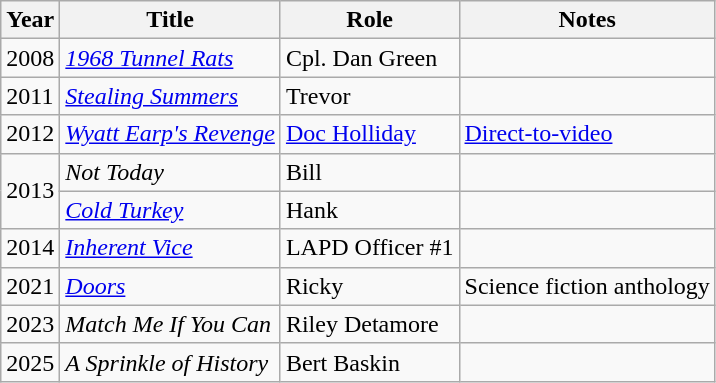<table class="wikitable">
<tr>
<th>Year</th>
<th>Title</th>
<th>Role</th>
<th>Notes</th>
</tr>
<tr>
<td>2008</td>
<td><em><a href='#'>1968 Tunnel Rats</a></em></td>
<td>Cpl. Dan Green</td>
<td></td>
</tr>
<tr>
<td>2011</td>
<td><em><a href='#'>Stealing Summers</a></em></td>
<td>Trevor</td>
<td></td>
</tr>
<tr>
<td>2012</td>
<td><em><a href='#'>Wyatt Earp's Revenge</a></em></td>
<td><a href='#'>Doc Holliday</a></td>
<td><a href='#'>Direct-to-video</a></td>
</tr>
<tr>
<td rowspan="2">2013</td>
<td><em>Not Today</em></td>
<td>Bill</td>
<td></td>
</tr>
<tr>
<td><em><a href='#'>Cold Turkey</a></em></td>
<td>Hank</td>
<td></td>
</tr>
<tr>
<td>2014</td>
<td><em><a href='#'>Inherent Vice</a></em></td>
<td>LAPD Officer #1</td>
<td></td>
</tr>
<tr>
<td>2021</td>
<td><em><a href='#'>Doors</a></em></td>
<td>Ricky</td>
<td>Science fiction anthology</td>
</tr>
<tr>
<td>2023</td>
<td><em>Match Me If You Can</em></td>
<td>Riley Detamore</td>
</tr>
<tr>
<td>2025</td>
<td><em>A Sprinkle of History</em></td>
<td>Bert Baskin</td>
<td></td>
</tr>
</table>
